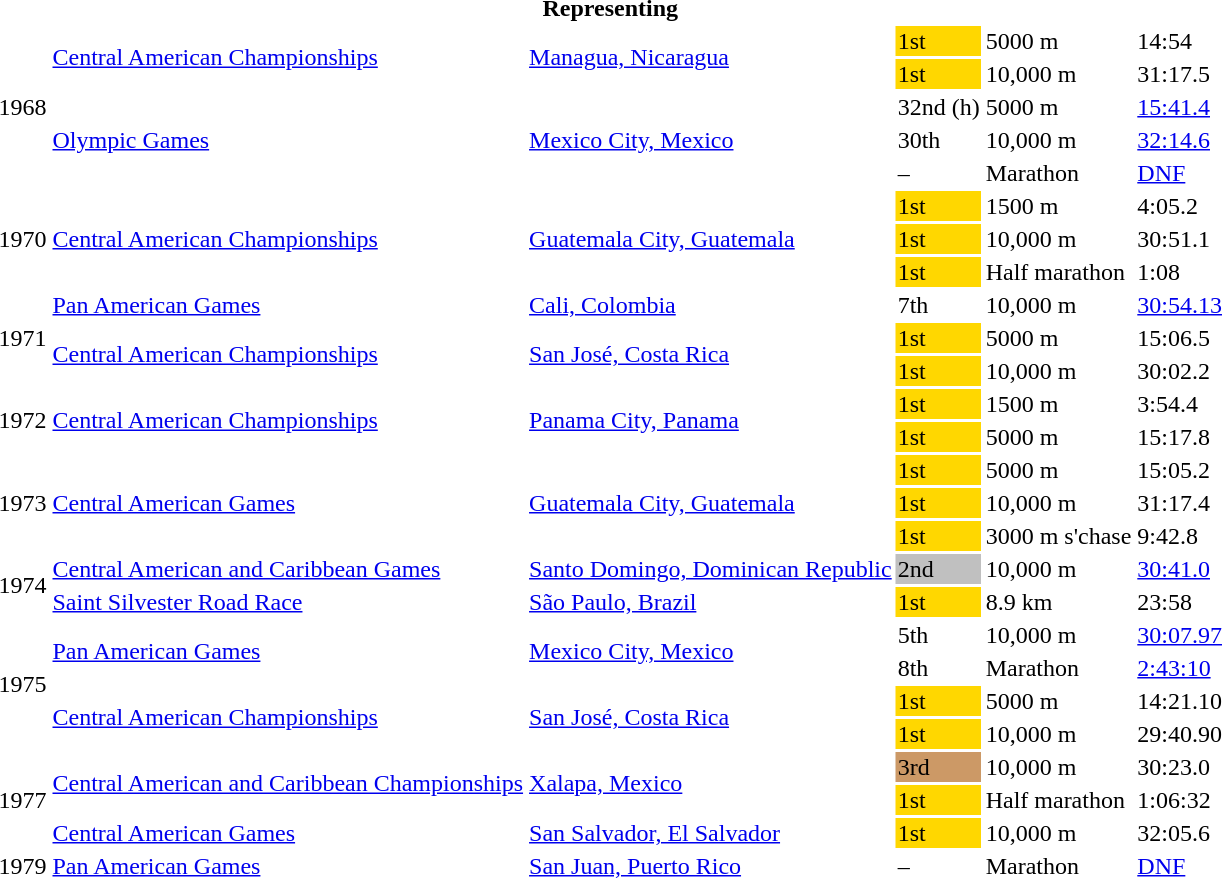<table>
<tr>
<th colspan="6">Representing </th>
</tr>
<tr>
<td rowspan=5>1968</td>
<td rowspan=2><a href='#'>Central American Championships</a></td>
<td rowspan=2><a href='#'>Managua, Nicaragua</a></td>
<td bgcolor=gold>1st</td>
<td>5000 m</td>
<td>14:54</td>
</tr>
<tr>
<td bgcolor=gold>1st</td>
<td>10,000 m</td>
<td>31:17.5</td>
</tr>
<tr>
<td rowspan=3><a href='#'>Olympic Games</a></td>
<td rowspan=3><a href='#'>Mexico City, Mexico</a></td>
<td>32nd (h)</td>
<td>5000 m</td>
<td><a href='#'>15:41.4</a></td>
</tr>
<tr>
<td>30th</td>
<td>10,000 m</td>
<td><a href='#'>32:14.6</a></td>
</tr>
<tr>
<td>–</td>
<td>Marathon</td>
<td><a href='#'>DNF</a></td>
</tr>
<tr>
<td rowspan=3>1970</td>
<td rowspan=3><a href='#'>Central American Championships</a></td>
<td rowspan=3><a href='#'>Guatemala City, Guatemala</a></td>
<td bgcolor=gold>1st</td>
<td>1500 m</td>
<td>4:05.2</td>
</tr>
<tr>
<td bgcolor=gold>1st</td>
<td>10,000 m</td>
<td>30:51.1</td>
</tr>
<tr>
<td bgcolor=gold>1st</td>
<td>Half marathon</td>
<td>1:08</td>
</tr>
<tr>
<td rowspan=3>1971</td>
<td><a href='#'>Pan American Games</a></td>
<td><a href='#'>Cali, Colombia</a></td>
<td>7th</td>
<td>10,000 m</td>
<td><a href='#'>30:54.13</a></td>
</tr>
<tr>
<td rowspan=2><a href='#'>Central American Championships</a></td>
<td rowspan=2><a href='#'>San José, Costa Rica</a></td>
<td bgcolor=gold>1st</td>
<td>5000 m</td>
<td>15:06.5</td>
</tr>
<tr>
<td bgcolor=gold>1st</td>
<td>10,000 m</td>
<td>30:02.2</td>
</tr>
<tr>
<td rowspan=2>1972</td>
<td rowspan=2><a href='#'>Central American Championships</a></td>
<td rowspan=2><a href='#'>Panama City, Panama</a></td>
<td bgcolor=gold>1st</td>
<td>1500 m</td>
<td>3:54.4</td>
</tr>
<tr>
<td bgcolor=gold>1st</td>
<td>5000 m</td>
<td>15:17.8</td>
</tr>
<tr>
<td rowspan=3>1973</td>
<td rowspan=3><a href='#'>Central American Games</a></td>
<td rowspan=3><a href='#'>Guatemala City, Guatemala</a></td>
<td bgcolor=gold>1st</td>
<td>5000 m</td>
<td>15:05.2</td>
</tr>
<tr>
<td bgcolor=gold>1st</td>
<td>10,000 m</td>
<td>31:17.4</td>
</tr>
<tr>
<td bgcolor=gold>1st</td>
<td>3000 m s'chase</td>
<td>9:42.8</td>
</tr>
<tr>
<td rowspan=2>1974</td>
<td><a href='#'>Central American and Caribbean Games</a></td>
<td><a href='#'>Santo Domingo, Dominican Republic</a></td>
<td bgcolor=silver>2nd</td>
<td>10,000 m</td>
<td><a href='#'>30:41.0</a></td>
</tr>
<tr>
<td><a href='#'>Saint Silvester Road Race</a></td>
<td><a href='#'>São Paulo, Brazil</a></td>
<td bgcolor=gold>1st</td>
<td>8.9 km</td>
<td>23:58</td>
</tr>
<tr>
<td rowspan=4>1975</td>
<td rowspan=2><a href='#'>Pan American Games</a></td>
<td rowspan=2><a href='#'>Mexico City, Mexico</a></td>
<td>5th</td>
<td>10,000 m</td>
<td><a href='#'>30:07.97</a></td>
</tr>
<tr>
<td>8th</td>
<td>Marathon</td>
<td><a href='#'>2:43:10</a></td>
</tr>
<tr>
<td rowspan=2><a href='#'>Central American Championships</a></td>
<td rowspan=2><a href='#'>San José, Costa Rica</a></td>
<td bgcolor=gold>1st</td>
<td>5000 m</td>
<td>14:21.10</td>
</tr>
<tr>
<td bgcolor=gold>1st</td>
<td>10,000 m</td>
<td>29:40.90</td>
</tr>
<tr>
<td rowspan=3>1977</td>
<td rowspan=2><a href='#'>Central American and Caribbean Championships</a></td>
<td rowspan=2><a href='#'>Xalapa, Mexico</a></td>
<td bgcolor=cc9966>3rd</td>
<td>10,000 m</td>
<td>30:23.0</td>
</tr>
<tr>
<td bgcolor=gold>1st</td>
<td>Half marathon</td>
<td>1:06:32</td>
</tr>
<tr>
<td><a href='#'>Central American Games</a></td>
<td><a href='#'>San Salvador, El Salvador</a></td>
<td bgcolor=gold>1st</td>
<td>10,000 m</td>
<td>32:05.6</td>
</tr>
<tr>
<td>1979</td>
<td><a href='#'>Pan American Games</a></td>
<td><a href='#'>San Juan, Puerto Rico</a></td>
<td>–</td>
<td>Marathon</td>
<td><a href='#'>DNF</a></td>
</tr>
</table>
